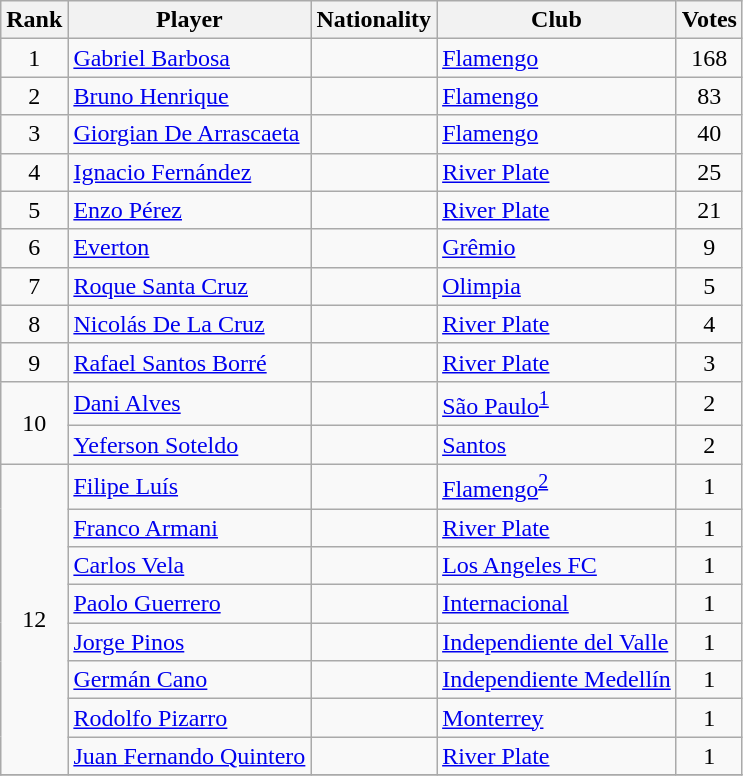<table class="wikitable">
<tr>
<th>Rank</th>
<th>Player</th>
<th>Nationality</th>
<th>Club</th>
<th>Votes</th>
</tr>
<tr>
<td align=center>1</td>
<td><a href='#'>Gabriel Barbosa</a></td>
<td></td>
<td> <a href='#'>Flamengo</a></td>
<td align=center>168</td>
</tr>
<tr>
<td align=center>2</td>
<td><a href='#'>Bruno Henrique</a></td>
<td></td>
<td> <a href='#'>Flamengo</a></td>
<td align=center>83</td>
</tr>
<tr>
<td align=center>3</td>
<td><a href='#'>Giorgian De Arrascaeta</a></td>
<td></td>
<td> <a href='#'>Flamengo</a></td>
<td align=center>40</td>
</tr>
<tr>
<td align=center>4</td>
<td><a href='#'>Ignacio Fernández</a></td>
<td></td>
<td> <a href='#'>River Plate</a></td>
<td align=center>25</td>
</tr>
<tr>
<td align=center>5</td>
<td><a href='#'>Enzo Pérez</a></td>
<td></td>
<td> <a href='#'>River Plate</a></td>
<td align=center>21</td>
</tr>
<tr>
<td align=center>6</td>
<td><a href='#'>Everton</a></td>
<td></td>
<td> <a href='#'>Grêmio</a></td>
<td align=center>9</td>
</tr>
<tr>
<td align=center>7</td>
<td><a href='#'>Roque Santa Cruz</a></td>
<td></td>
<td> <a href='#'>Olimpia</a></td>
<td align=center>5</td>
</tr>
<tr>
<td align=center>8</td>
<td><a href='#'>Nicolás De La Cruz</a></td>
<td></td>
<td> <a href='#'>River Plate</a></td>
<td align=center>4</td>
</tr>
<tr>
<td align="center">9</td>
<td><a href='#'>Rafael Santos Borré</a></td>
<td></td>
<td> <a href='#'>River Plate</a></td>
<td align=center>3</td>
</tr>
<tr>
<td rowspan="2" align="center">10</td>
<td><a href='#'>Dani Alves</a></td>
<td></td>
<td> <a href='#'>São Paulo</a><sup><a href='#'>1</a></sup></td>
<td align="center">2</td>
</tr>
<tr>
<td><a href='#'>Yeferson Soteldo</a></td>
<td></td>
<td> <a href='#'>Santos</a></td>
<td align="center">2</td>
</tr>
<tr>
<td rowspan="8" align="center">12</td>
<td><a href='#'>Filipe Luís</a></td>
<td></td>
<td> <a href='#'>Flamengo</a><sup><a href='#'>2</a></sup></td>
<td align=center>1</td>
</tr>
<tr>
<td><a href='#'>Franco Armani</a></td>
<td></td>
<td> <a href='#'>River Plate</a></td>
<td align=center>1</td>
</tr>
<tr>
<td><a href='#'>Carlos Vela</a></td>
<td></td>
<td> <a href='#'>Los Angeles FC</a></td>
<td align=center>1</td>
</tr>
<tr>
<td><a href='#'>Paolo Guerrero</a></td>
<td></td>
<td> <a href='#'>Internacional</a></td>
<td align=center>1</td>
</tr>
<tr>
<td><a href='#'>Jorge Pinos</a></td>
<td></td>
<td> <a href='#'>Independiente del Valle</a></td>
<td align=center>1</td>
</tr>
<tr>
<td><a href='#'>Germán Cano</a></td>
<td></td>
<td> <a href='#'>Independiente Medellín</a></td>
<td align=center>1</td>
</tr>
<tr>
<td><a href='#'>Rodolfo Pizarro</a></td>
<td></td>
<td> <a href='#'>Monterrey</a></td>
<td align=center>1</td>
</tr>
<tr>
<td><a href='#'>Juan Fernando Quintero</a></td>
<td></td>
<td> <a href='#'>River Plate</a></td>
<td align=center>1</td>
</tr>
<tr>
</tr>
</table>
